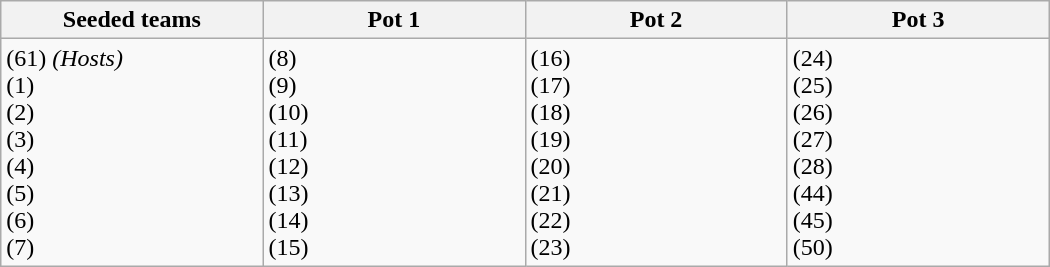<table class="wikitable" width=700>
<tr>
<th width=25%>Seeded teams</th>
<th width=25%>Pot 1</th>
<th width=25%>Pot 2</th>
<th width=25%>Pot 3</th>
</tr>
<tr>
<td> (61) <em>(Hosts)</em><br> (1)<br> (2)<br> (3)<br> (4)<br> (5)<br> (6)<br> (7)</td>
<td> (8)<br> (9)<br> (10)<br> (11)<br> (12)<br> (13)<br> (14)<br> (15)</td>
<td> (16)<br> (17)<br> (18)<br> (19)<br> (20)<br> (21)<br> (22)<br> (23)</td>
<td> (24)<br> (25)<br> (26)<br> (27)<br> (28)<br> (44)<br> (45)<br> (50)</td>
</tr>
</table>
